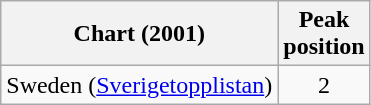<table class="wikitable">
<tr>
<th>Chart (2001)</th>
<th>Peak<br>position</th>
</tr>
<tr>
<td>Sweden (<a href='#'>Sverigetopplistan</a>)</td>
<td align="center">2</td>
</tr>
</table>
